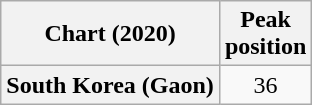<table class="wikitable plainrowheaders">
<tr>
<th scope="col">Chart (2020)</th>
<th scope="col">Peak<br>position</th>
</tr>
<tr>
<th scope="row">South Korea (Gaon)</th>
<td align="center">36</td>
</tr>
</table>
